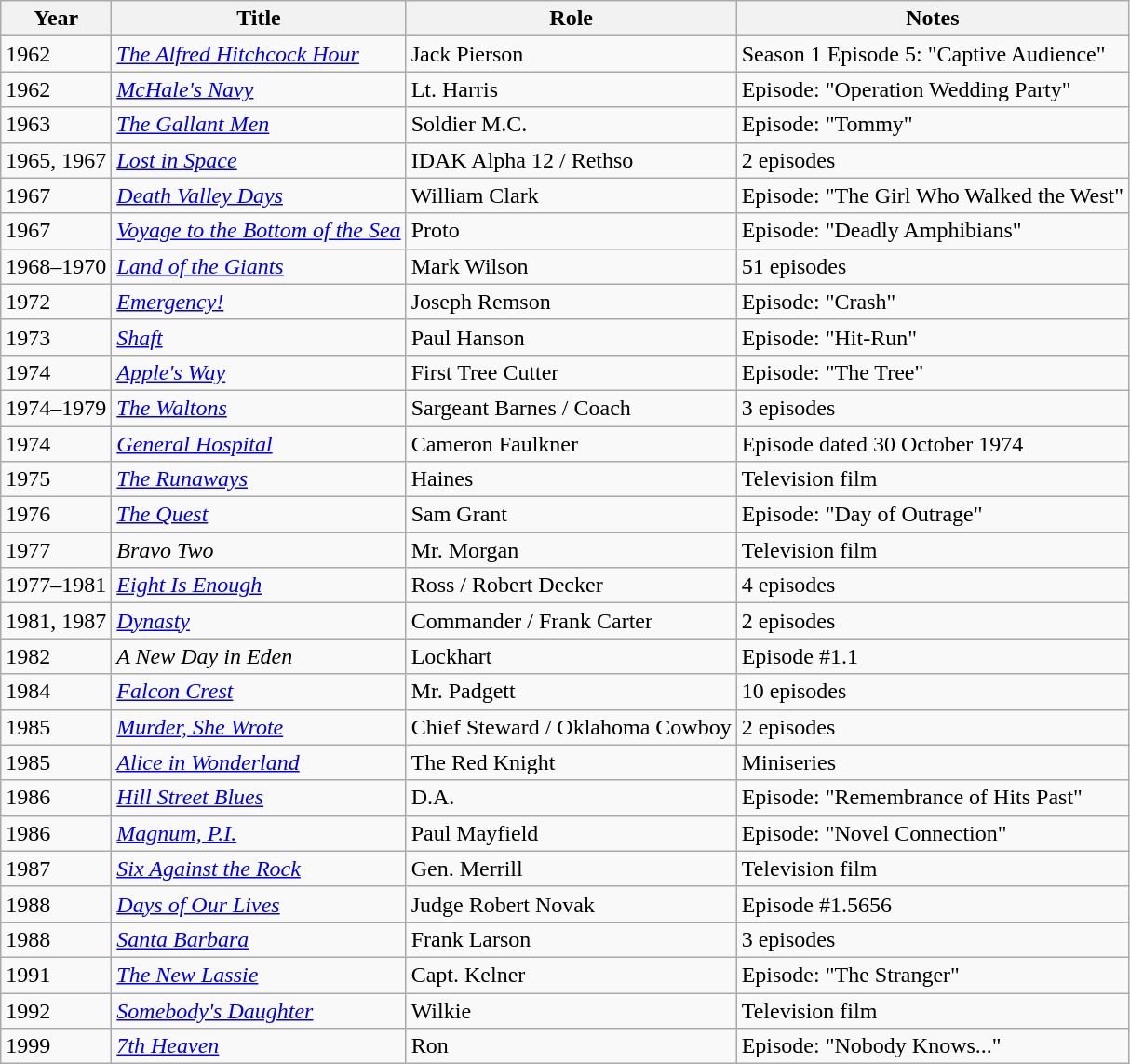<table class="wikitable sortable">
<tr>
<th>Year</th>
<th>Title</th>
<th>Role</th>
<th>Notes</th>
</tr>
<tr>
<td>1962</td>
<td><em><a href='#'>The Alfred Hitchcock Hour</a></em></td>
<td>Jack Pierson</td>
<td>Season 1 Episode 5: "Captive Audience"</td>
</tr>
<tr>
<td>1962</td>
<td><em><a href='#'>McHale's Navy</a></em></td>
<td>Lt. Harris</td>
<td>Episode: "Operation Wedding Party"</td>
</tr>
<tr>
<td>1963</td>
<td><em><a href='#'>The Gallant Men</a></em></td>
<td>Soldier M.C.</td>
<td>Episode: "Tommy"</td>
</tr>
<tr>
<td>1965, 1967</td>
<td><em><a href='#'>Lost in Space</a></em></td>
<td>IDAK Alpha 12 / Rethso</td>
<td>2 episodes</td>
</tr>
<tr>
<td>1967</td>
<td><em><a href='#'>Death Valley Days</a></em></td>
<td>William Clark</td>
<td>Episode: "The Girl Who Walked the West"</td>
</tr>
<tr>
<td>1967</td>
<td><a href='#'><em>Voyage to the Bottom of the Sea</em></a></td>
<td>Proto</td>
<td>Episode: "Deadly Amphibians"</td>
</tr>
<tr>
<td>1968–1970</td>
<td><em><a href='#'>Land of the Giants</a></em></td>
<td>Mark Wilson</td>
<td>51 episodes</td>
</tr>
<tr>
<td>1972</td>
<td><em><a href='#'>Emergency!</a></em></td>
<td>Joseph Remson</td>
<td>Episode: "Crash"</td>
</tr>
<tr>
<td>1973</td>
<td><a href='#'><em>Shaft</em></a></td>
<td>Paul Hanson</td>
<td>Episode: "Hit-Run"</td>
</tr>
<tr>
<td>1974</td>
<td><em><a href='#'>Apple's Way</a></em></td>
<td>First Tree Cutter</td>
<td>Episode: "The Tree"</td>
</tr>
<tr>
<td>1974–1979</td>
<td><em><a href='#'>The Waltons</a></em></td>
<td>Sargeant Barnes / Coach</td>
<td>3 episodes</td>
</tr>
<tr>
<td>1974</td>
<td><em><a href='#'>General Hospital</a></em></td>
<td>Cameron Faulkner</td>
<td>Episode dated 30 October 1974</td>
</tr>
<tr>
<td>1975</td>
<td><a href='#'><em>The Runaways</em></a></td>
<td>Haines</td>
<td>Television film</td>
</tr>
<tr>
<td>1976</td>
<td><a href='#'><em>The Quest</em></a></td>
<td>Sam Grant</td>
<td>Episode: "Day of Outrage"</td>
</tr>
<tr>
<td>1977</td>
<td><em>Bravo Two</em></td>
<td>Mr. Morgan</td>
<td>Television film</td>
</tr>
<tr>
<td>1977–1981</td>
<td><em><a href='#'>Eight Is Enough</a></em></td>
<td>Ross / Robert Decker</td>
<td>4 episodes</td>
</tr>
<tr>
<td>1981, 1987</td>
<td><a href='#'><em>Dynasty</em></a></td>
<td>Commander / Frank Carter</td>
<td>2 episodes</td>
</tr>
<tr>
<td>1982</td>
<td><em>A New Day in Eden</em></td>
<td>Lockhart</td>
<td>Episode #1.1</td>
</tr>
<tr>
<td>1984</td>
<td><em><a href='#'>Falcon Crest</a></em></td>
<td>Mr. Padgett</td>
<td>10 episodes</td>
</tr>
<tr>
<td>1985</td>
<td><em><a href='#'>Murder, She Wrote</a></em></td>
<td>Chief Steward / Oklahoma Cowboy</td>
<td>2 episodes</td>
</tr>
<tr>
<td>1985</td>
<td><a href='#'><em>Alice in Wonderland</em></a></td>
<td>The Red Knight</td>
<td>Miniseries</td>
</tr>
<tr>
<td>1986</td>
<td><em><a href='#'>Hill Street Blues</a></em></td>
<td>D.A.</td>
<td>Episode: "Remembrance of Hits Past"</td>
</tr>
<tr>
<td>1986</td>
<td><em><a href='#'>Magnum, P.I.</a></em></td>
<td>Paul Mayfield</td>
<td>Episode: "Novel Connection"</td>
</tr>
<tr>
<td>1987</td>
<td><em><a href='#'>Six Against the Rock</a></em></td>
<td>Gen. Merrill</td>
<td>Television film</td>
</tr>
<tr>
<td>1988</td>
<td><em><a href='#'>Days of Our Lives</a></em></td>
<td>Judge Robert Novak</td>
<td>Episode #1.5656</td>
</tr>
<tr>
<td>1988</td>
<td><a href='#'><em>Santa Barbara</em></a></td>
<td>Frank Larson</td>
<td>3 episodes</td>
</tr>
<tr>
<td>1991</td>
<td><em><a href='#'>The New Lassie</a></em></td>
<td>Capt. Kelner</td>
<td>Episode: "The Stranger"</td>
</tr>
<tr>
<td>1992</td>
<td><a href='#'><em>Somebody's Daughter</em></a></td>
<td>Wilkie</td>
<td>Television film</td>
</tr>
<tr>
<td>1999</td>
<td><a href='#'><em>7th Heaven</em></a></td>
<td>Ron</td>
<td>Episode: "Nobody Knows..."</td>
</tr>
</table>
